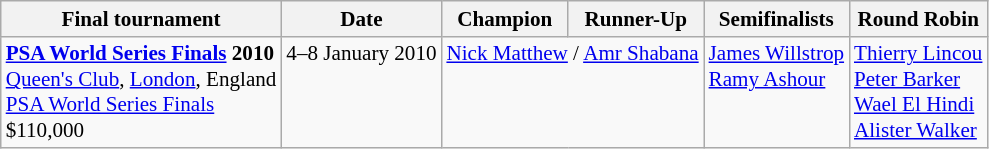<table class="wikitable" style="font-size:88%">
<tr>
<th>Final tournament</th>
<th>Date</th>
<th>Champion</th>
<th>Runner-Up</th>
<th>Semifinalists</th>
<th>Round Robin</th>
</tr>
<tr valign=top>
<td><strong><a href='#'>PSA World Series Finals</a> 2010</strong><br> <a href='#'>Queen's Club</a>, <a href='#'>London</a>, England<br><a href='#'>PSA World Series Finals</a><br>$110,000</td>
<td>4–8 January 2010</td>
<td colspan=2 align=center> <a href='#'>Nick Matthew</a> /  <a href='#'>Amr Shabana</a></td>
<td> <a href='#'>James Willstrop</a><br> <a href='#'>Ramy Ashour</a></td>
<td> <a href='#'>Thierry Lincou</a><br> <a href='#'>Peter Barker</a><br> <a href='#'>Wael El Hindi</a><br> <a href='#'>Alister Walker</a></td>
</tr>
</table>
